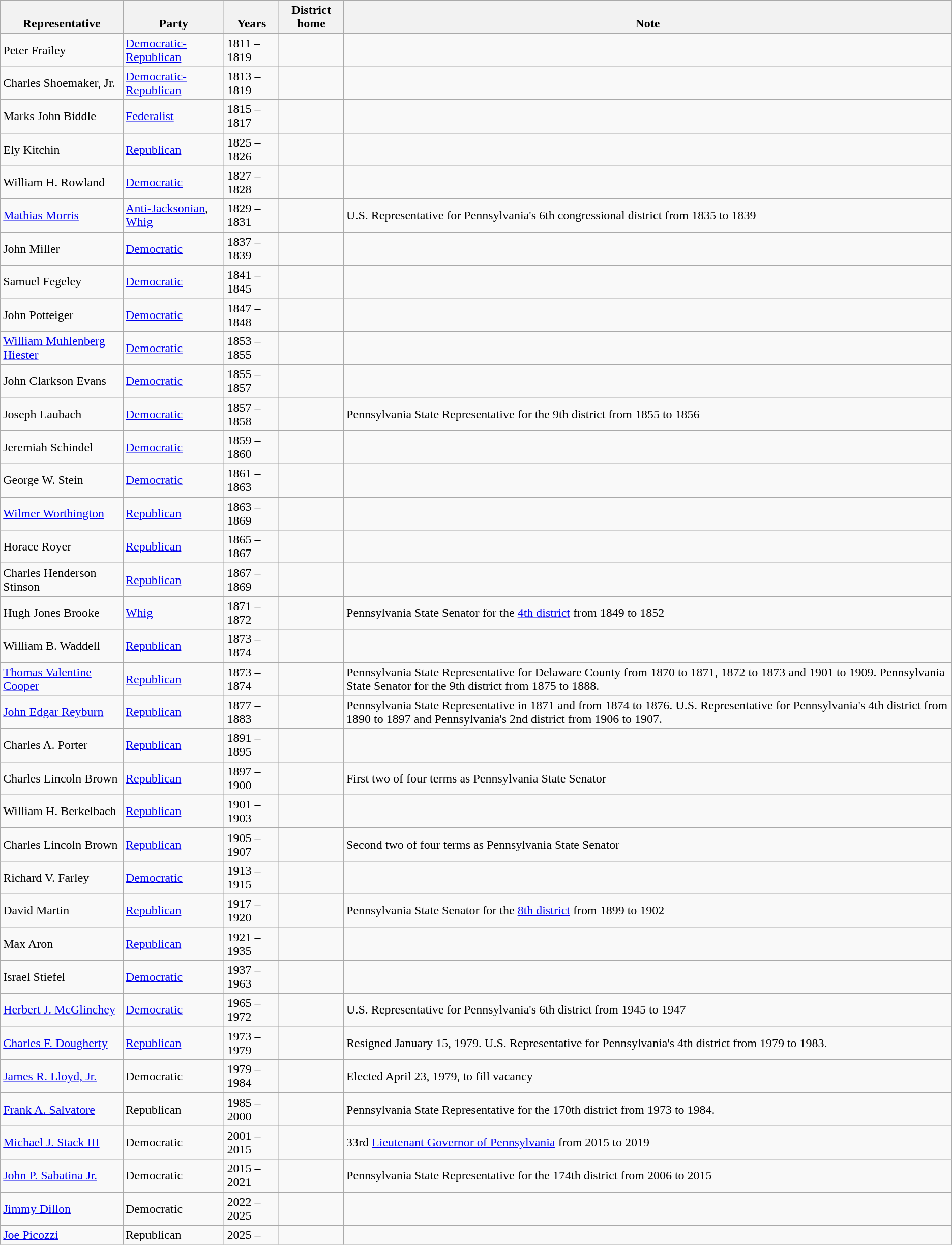<table class=wikitable>
<tr valign=bottom>
<th>Representative</th>
<th>Party</th>
<th>Years</th>
<th>District home</th>
<th>Note</th>
</tr>
<tr>
<td>Peter Frailey</td>
<td><a href='#'>Democratic-Republican</a></td>
<td>1811 – 1819</td>
<td></td>
<td></td>
</tr>
<tr>
<td>Charles Shoemaker, Jr.</td>
<td><a href='#'>Democratic-Republican</a></td>
<td>1813 – 1819</td>
<td></td>
<td></td>
</tr>
<tr>
<td>Marks John Biddle</td>
<td><a href='#'>Federalist</a></td>
<td>1815 – 1817</td>
<td></td>
<td></td>
</tr>
<tr>
<td>Ely Kitchin</td>
<td><a href='#'>Republican</a></td>
<td>1825 – 1826</td>
<td></td>
<td></td>
</tr>
<tr>
<td>William H. Rowland</td>
<td><a href='#'>Democratic</a></td>
<td>1827 – 1828</td>
<td></td>
<td></td>
</tr>
<tr>
<td><a href='#'>Mathias Morris</a></td>
<td><a href='#'>Anti-Jacksonian</a>, <a href='#'>Whig</a></td>
<td>1829 – 1831</td>
<td></td>
<td>U.S. Representative for Pennsylvania's 6th congressional district from 1835 to 1839</td>
</tr>
<tr>
<td>John Miller</td>
<td><a href='#'>Democratic</a></td>
<td>1837 – 1839</td>
<td></td>
<td></td>
</tr>
<tr>
<td>Samuel Fegeley</td>
<td><a href='#'>Democratic</a></td>
<td>1841 – 1845</td>
<td></td>
<td></td>
</tr>
<tr>
<td>John Potteiger</td>
<td><a href='#'>Democratic</a></td>
<td>1847 – 1848</td>
<td></td>
<td></td>
</tr>
<tr>
<td><a href='#'>William Muhlenberg Hiester</a></td>
<td><a href='#'>Democratic</a></td>
<td>1853 – 1855</td>
<td></td>
<td></td>
</tr>
<tr>
<td>John Clarkson Evans</td>
<td><a href='#'>Democratic</a></td>
<td>1855 – 1857</td>
<td></td>
<td></td>
</tr>
<tr>
<td>Joseph Laubach</td>
<td><a href='#'>Democratic</a></td>
<td>1857 – 1858</td>
<td></td>
<td>Pennsylvania State Representative for the 9th district from 1855 to 1856</td>
</tr>
<tr>
<td>Jeremiah Schindel</td>
<td><a href='#'>Democratic</a></td>
<td>1859 – 1860</td>
<td></td>
<td></td>
</tr>
<tr>
<td>George W. Stein</td>
<td><a href='#'>Democratic</a></td>
<td>1861 – 1863</td>
<td></td>
<td></td>
</tr>
<tr>
<td><a href='#'>Wilmer Worthington</a></td>
<td><a href='#'>Republican</a></td>
<td>1863 – 1869</td>
<td></td>
<td></td>
</tr>
<tr>
<td>Horace Royer</td>
<td><a href='#'>Republican</a></td>
<td>1865 – 1867</td>
<td></td>
<td></td>
</tr>
<tr>
<td>Charles Henderson Stinson</td>
<td><a href='#'>Republican</a></td>
<td>1867 – 1869</td>
<td></td>
<td></td>
</tr>
<tr>
<td>Hugh Jones Brooke</td>
<td><a href='#'>Whig</a></td>
<td>1871 – 1872</td>
<td></td>
<td>Pennsylvania State Senator for the <a href='#'>4th district</a> from 1849 to 1852</td>
</tr>
<tr>
<td>William B. Waddell</td>
<td><a href='#'>Republican</a></td>
<td>1873 – 1874</td>
<td></td>
<td></td>
</tr>
<tr>
<td><a href='#'>Thomas Valentine Cooper</a></td>
<td><a href='#'>Republican</a></td>
<td>1873 – 1874</td>
<td></td>
<td>Pennsylvania State Representative for Delaware County from 1870 to 1871, 1872 to 1873 and 1901 to 1909.  Pennsylvania State Senator for the 9th district from 1875 to 1888.</td>
</tr>
<tr>
<td><a href='#'>John Edgar Reyburn</a></td>
<td><a href='#'>Republican</a></td>
<td>1877 – 1883</td>
<td></td>
<td>Pennsylvania State Representative in 1871 and from 1874 to 1876.  U.S. Representative for Pennsylvania's 4th district from 1890 to 1897 and Pennsylvania's 2nd district from 1906 to 1907.</td>
</tr>
<tr>
<td>Charles A. Porter</td>
<td><a href='#'>Republican</a></td>
<td>1891 – 1895</td>
<td></td>
<td></td>
</tr>
<tr>
<td>Charles Lincoln Brown</td>
<td><a href='#'>Republican</a></td>
<td>1897 – 1900</td>
<td></td>
<td>First two of four terms as Pennsylvania State Senator</td>
</tr>
<tr>
<td>William H. Berkelbach</td>
<td><a href='#'>Republican</a></td>
<td>1901 – 1903</td>
<td></td>
<td></td>
</tr>
<tr>
<td>Charles Lincoln Brown</td>
<td><a href='#'>Republican</a></td>
<td>1905 – 1907</td>
<td></td>
<td>Second two of four terms as Pennsylvania State Senator</td>
</tr>
<tr>
<td>Richard V. Farley</td>
<td><a href='#'>Democratic</a></td>
<td>1913 – 1915</td>
<td></td>
<td></td>
</tr>
<tr>
<td>David Martin</td>
<td><a href='#'>Republican</a></td>
<td>1917 – 1920</td>
<td></td>
<td>Pennsylvania State Senator for the <a href='#'>8th district</a> from 1899 to 1902</td>
</tr>
<tr>
<td>Max Aron</td>
<td><a href='#'>Republican</a></td>
<td>1921 – 1935</td>
<td></td>
<td></td>
</tr>
<tr>
<td>Israel Stiefel</td>
<td><a href='#'>Democratic</a></td>
<td>1937 – 1963</td>
<td></td>
<td></td>
</tr>
<tr>
<td><a href='#'>Herbert J. McGlinchey</a></td>
<td><a href='#'>Democratic</a></td>
<td>1965 – 1972</td>
<td></td>
<td>U.S. Representative for Pennsylvania's 6th district from 1945 to 1947</td>
</tr>
<tr>
<td><a href='#'>Charles F. Dougherty</a></td>
<td><a href='#'>Republican</a></td>
<td>1973 – 1979</td>
<td></td>
<td>Resigned January 15, 1979.  U.S. Representative for Pennsylvania's 4th district from 1979 to 1983.</td>
</tr>
<tr>
<td><a href='#'>James R. Lloyd, Jr.</a></td>
<td>Democratic</td>
<td>1979 – 1984</td>
<td></td>
<td>Elected April 23, 1979, to fill vacancy</td>
</tr>
<tr>
<td><a href='#'>Frank A. Salvatore</a></td>
<td>Republican</td>
<td>1985 – 2000</td>
<td></td>
<td>Pennsylvania State Representative for the 170th district from 1973 to 1984.</td>
</tr>
<tr>
<td><a href='#'>Michael J. Stack III</a></td>
<td>Democratic</td>
<td>2001 – 2015</td>
<td></td>
<td>33rd <a href='#'>Lieutenant Governor of Pennsylvania</a> from 2015 to 2019</td>
</tr>
<tr>
<td><a href='#'>John P. Sabatina Jr.</a></td>
<td>Democratic</td>
<td>2015 – 2021</td>
<td></td>
<td>Pennsylvania State Representative for the 174th district from 2006 to 2015</td>
</tr>
<tr>
<td><a href='#'>Jimmy Dillon</a></td>
<td>Democratic</td>
<td>2022 – 2025</td>
<td></td>
<td></td>
</tr>
<tr>
<td><a href='#'>Joe Picozzi</a></td>
<td>Republican</td>
<td>2025 –</td>
<td></td>
<td></td>
</tr>
</table>
